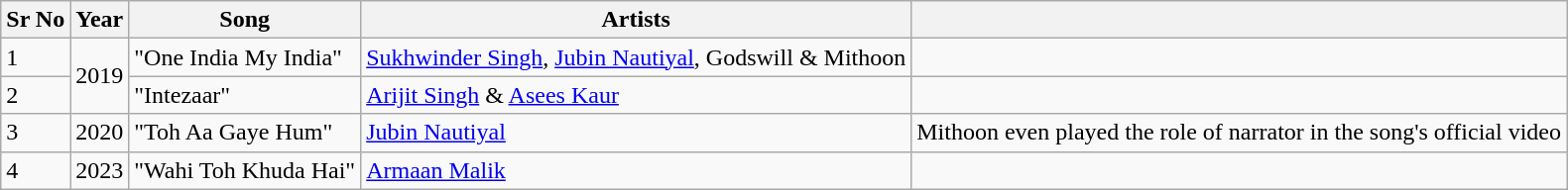<table class="wikitable sortable">
<tr>
<th>Sr No</th>
<th>Year</th>
<th>Song</th>
<th>Artists</th>
<th></th>
</tr>
<tr>
<td>1</td>
<td rowspan="2">2019</td>
<td>"One India My India"</td>
<td><a href='#'>Sukhwinder Singh</a>, <a href='#'>Jubin Nautiyal</a>, Godswill & Mithoon</td>
<td></td>
</tr>
<tr>
<td>2</td>
<td>"Intezaar"</td>
<td><a href='#'>Arijit Singh</a> & <a href='#'>Asees Kaur</a></td>
<td></td>
</tr>
<tr>
<td>3</td>
<td>2020</td>
<td>"Toh Aa Gaye Hum"</td>
<td><a href='#'>Jubin Nautiyal</a></td>
<td>Mithoon even played the role of narrator in the song's official video</td>
</tr>
<tr>
<td>4</td>
<td>2023</td>
<td>"Wahi Toh Khuda Hai"</td>
<td><a href='#'>Armaan Malik</a></td>
<td></td>
</tr>
</table>
